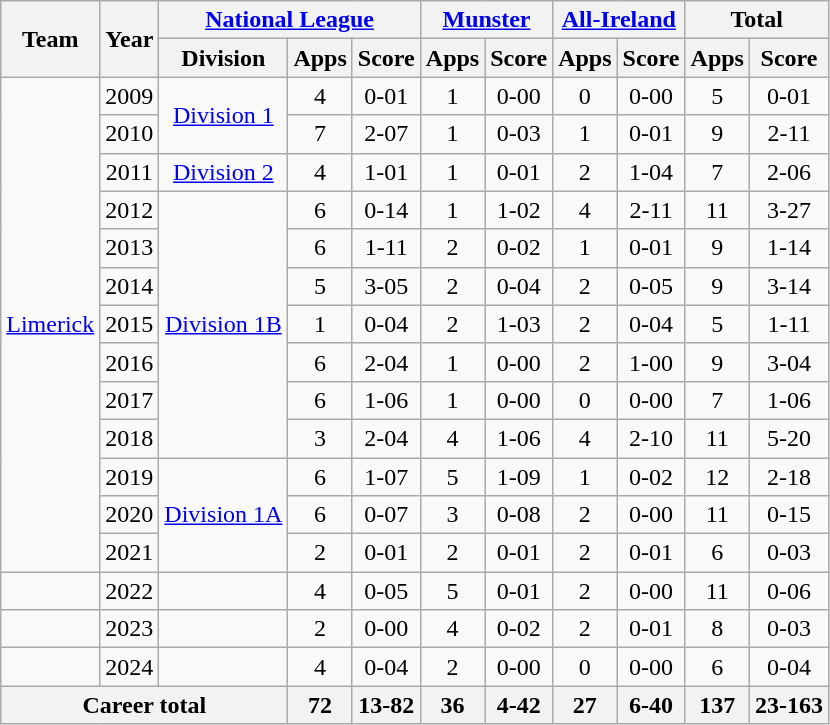<table class="wikitable" style="text-align:center">
<tr>
<th rowspan="2">Team</th>
<th rowspan="2">Year</th>
<th colspan="3"><a href='#'>National League</a></th>
<th colspan="2"><a href='#'>Munster</a></th>
<th colspan="2"><a href='#'>All-Ireland</a></th>
<th colspan="2">Total</th>
</tr>
<tr>
<th>Division</th>
<th>Apps</th>
<th>Score</th>
<th>Apps</th>
<th>Score</th>
<th>Apps</th>
<th>Score</th>
<th>Apps</th>
<th>Score</th>
</tr>
<tr>
<td rowspan="13"><a href='#'>Limerick</a></td>
<td>2009</td>
<td rowspan="2"><a href='#'>Division 1</a></td>
<td>4</td>
<td>0-01</td>
<td>1</td>
<td>0-00</td>
<td>0</td>
<td>0-00</td>
<td>5</td>
<td>0-01</td>
</tr>
<tr>
<td>2010</td>
<td>7</td>
<td>2-07</td>
<td>1</td>
<td>0-03</td>
<td>1</td>
<td>0-01</td>
<td>9</td>
<td>2-11</td>
</tr>
<tr>
<td>2011</td>
<td rowspan="1"><a href='#'>Division 2</a></td>
<td>4</td>
<td>1-01</td>
<td>1</td>
<td>0-01</td>
<td>2</td>
<td>1-04</td>
<td>7</td>
<td>2-06</td>
</tr>
<tr>
<td>2012</td>
<td rowspan="7"><a href='#'>Division 1B</a></td>
<td>6</td>
<td>0-14</td>
<td>1</td>
<td>1-02</td>
<td>4</td>
<td>2-11</td>
<td>11</td>
<td>3-27</td>
</tr>
<tr>
<td>2013</td>
<td>6</td>
<td>1-11</td>
<td>2</td>
<td>0-02</td>
<td>1</td>
<td>0-01</td>
<td>9</td>
<td>1-14</td>
</tr>
<tr>
<td>2014</td>
<td>5</td>
<td>3-05</td>
<td>2</td>
<td>0-04</td>
<td>2</td>
<td>0-05</td>
<td>9</td>
<td>3-14</td>
</tr>
<tr>
<td>2015</td>
<td>1</td>
<td>0-04</td>
<td>2</td>
<td>1-03</td>
<td>2</td>
<td>0-04</td>
<td>5</td>
<td>1-11</td>
</tr>
<tr>
<td>2016</td>
<td>6</td>
<td>2-04</td>
<td>1</td>
<td>0-00</td>
<td>2</td>
<td>1-00</td>
<td>9</td>
<td>3-04</td>
</tr>
<tr>
<td>2017</td>
<td>6</td>
<td>1-06</td>
<td>1</td>
<td>0-00</td>
<td>0</td>
<td>0-00</td>
<td>7</td>
<td>1-06</td>
</tr>
<tr>
<td>2018</td>
<td>3</td>
<td>2-04</td>
<td>4</td>
<td>1-06</td>
<td>4</td>
<td>2-10</td>
<td>11</td>
<td>5-20</td>
</tr>
<tr>
<td>2019</td>
<td rowspan="3"><a href='#'>Division 1A</a></td>
<td>6</td>
<td>1-07</td>
<td>5</td>
<td>1-09</td>
<td>1</td>
<td>0-02</td>
<td>12</td>
<td>2-18</td>
</tr>
<tr>
<td>2020</td>
<td>6</td>
<td>0-07</td>
<td>3</td>
<td>0-08</td>
<td>2</td>
<td>0-00</td>
<td>11</td>
<td>0-15</td>
</tr>
<tr>
<td>2021</td>
<td>2</td>
<td>0-01</td>
<td>2</td>
<td>0-01</td>
<td>2</td>
<td>0-01</td>
<td>6</td>
<td>0-03</td>
</tr>
<tr>
<td></td>
<td>2022</td>
<td></td>
<td>4</td>
<td>0-05</td>
<td>5</td>
<td>0-01</td>
<td>2</td>
<td>0-00</td>
<td>11</td>
<td>0-06</td>
</tr>
<tr>
<td></td>
<td>2023</td>
<td></td>
<td>2</td>
<td>0-00</td>
<td>4</td>
<td>0-02</td>
<td>2</td>
<td>0-01</td>
<td>8</td>
<td>0-03</td>
</tr>
<tr>
<td></td>
<td>2024</td>
<td></td>
<td>4</td>
<td>0-04</td>
<td>2</td>
<td>0-00</td>
<td>0</td>
<td>0-00</td>
<td>6</td>
<td>0-04</td>
</tr>
<tr>
<th colspan="3">Career total</th>
<th>72</th>
<th>13-82</th>
<th>36</th>
<th>4-42</th>
<th>27</th>
<th>6-40</th>
<th>137</th>
<th>23-163</th>
</tr>
</table>
